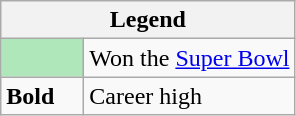<table class="wikitable">
<tr>
<th colspan="2">Legend</th>
</tr>
<tr>
<td style="background:#afe6ba; width:3em;"></td>
<td>Won the <a href='#'>Super Bowl</a></td>
</tr>
<tr>
<td><strong>Bold</strong></td>
<td>Career high</td>
</tr>
</table>
